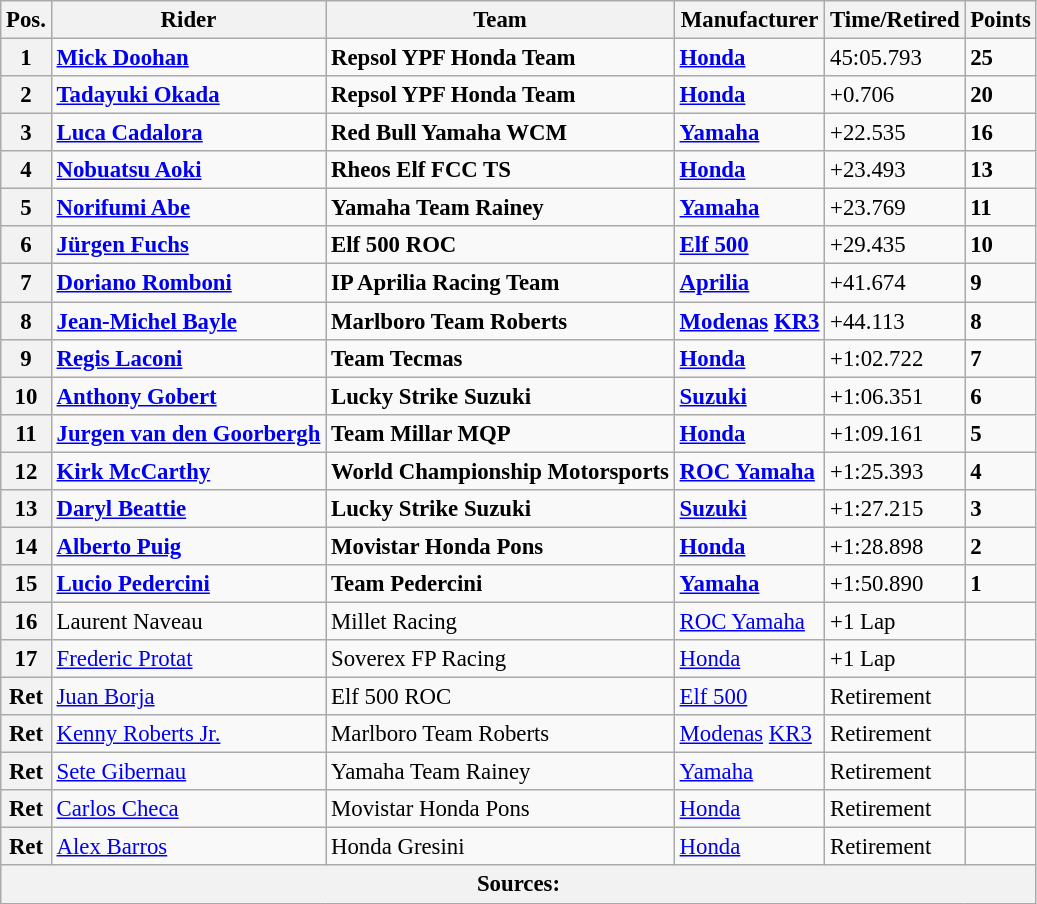<table class="wikitable" style="font-size: 95%;">
<tr>
<th>Pos.</th>
<th>Rider</th>
<th>Team</th>
<th>Manufacturer</th>
<th>Time/Retired</th>
<th>Points</th>
</tr>
<tr>
<th>1</th>
<td> <strong><a href='#'>Mick Doohan</a></strong></td>
<td><strong>Repsol YPF Honda Team</strong></td>
<td><strong><a href='#'>Honda</a></strong></td>
<td>45:05.793</td>
<td><strong>25</strong></td>
</tr>
<tr>
<th>2</th>
<td> <strong><a href='#'>Tadayuki Okada</a></strong></td>
<td><strong>Repsol YPF Honda Team</strong></td>
<td><strong><a href='#'>Honda</a></strong></td>
<td>+0.706</td>
<td><strong>20</strong></td>
</tr>
<tr>
<th>3</th>
<td> <strong><a href='#'>Luca Cadalora</a></strong></td>
<td><strong>Red Bull Yamaha WCM</strong></td>
<td><strong><a href='#'>Yamaha</a></strong></td>
<td>+22.535</td>
<td><strong>16</strong></td>
</tr>
<tr>
<th>4</th>
<td> <strong><a href='#'>Nobuatsu Aoki</a></strong></td>
<td><strong>Rheos Elf FCC TS</strong></td>
<td><strong><a href='#'>Honda</a></strong></td>
<td>+23.493</td>
<td><strong>13</strong></td>
</tr>
<tr>
<th>5</th>
<td> <strong><a href='#'>Norifumi Abe</a></strong></td>
<td><strong>Yamaha Team Rainey</strong></td>
<td><strong><a href='#'>Yamaha</a></strong></td>
<td>+23.769</td>
<td><strong>11</strong></td>
</tr>
<tr>
<th>6</th>
<td> <strong><a href='#'>Jürgen Fuchs</a></strong></td>
<td><strong>Elf 500 ROC</strong></td>
<td><strong><a href='#'>Elf 500</a></strong></td>
<td>+29.435</td>
<td><strong>10</strong></td>
</tr>
<tr>
<th>7</th>
<td> <strong><a href='#'>Doriano Romboni</a></strong></td>
<td><strong>IP Aprilia Racing Team</strong></td>
<td><strong><a href='#'>Aprilia</a></strong></td>
<td>+41.674</td>
<td><strong>9</strong></td>
</tr>
<tr>
<th>8</th>
<td> <strong><a href='#'>Jean-Michel Bayle</a></strong></td>
<td><strong>Marlboro Team Roberts</strong></td>
<td><strong><a href='#'>Modenas</a> <a href='#'>KR3</a></strong></td>
<td>+44.113</td>
<td><strong>8</strong></td>
</tr>
<tr>
<th>9</th>
<td> <strong><a href='#'>Regis Laconi</a></strong></td>
<td><strong>Team Tecmas</strong></td>
<td><strong><a href='#'>Honda</a></strong></td>
<td>+1:02.722</td>
<td><strong>7</strong></td>
</tr>
<tr>
<th>10</th>
<td> <strong><a href='#'>Anthony Gobert</a></strong></td>
<td><strong>Lucky Strike Suzuki</strong></td>
<td><strong><a href='#'>Suzuki</a></strong></td>
<td>+1:06.351</td>
<td><strong>6</strong></td>
</tr>
<tr>
<th>11</th>
<td> <strong><a href='#'>Jurgen van den Goorbergh</a></strong></td>
<td><strong>Team Millar MQP</strong></td>
<td><strong><a href='#'>Honda</a></strong></td>
<td>+1:09.161</td>
<td><strong>5</strong></td>
</tr>
<tr>
<th>12</th>
<td> <strong><a href='#'>Kirk McCarthy</a></strong></td>
<td><strong>World Championship Motorsports</strong></td>
<td><strong><a href='#'>ROC Yamaha</a></strong></td>
<td>+1:25.393</td>
<td><strong>4</strong></td>
</tr>
<tr>
<th>13</th>
<td> <strong><a href='#'>Daryl Beattie</a></strong></td>
<td><strong>Lucky Strike Suzuki</strong></td>
<td><strong><a href='#'>Suzuki</a></strong></td>
<td>+1:27.215</td>
<td><strong>3</strong></td>
</tr>
<tr>
<th>14</th>
<td> <strong><a href='#'>Alberto Puig</a></strong></td>
<td><strong>Movistar Honda Pons</strong></td>
<td><strong><a href='#'>Honda</a></strong></td>
<td>+1:28.898</td>
<td><strong>2</strong></td>
</tr>
<tr>
<th>15</th>
<td> <strong><a href='#'>Lucio Pedercini</a></strong></td>
<td><strong>Team Pedercini</strong></td>
<td><strong><a href='#'>Yamaha</a></strong></td>
<td>+1:50.890</td>
<td><strong>1</strong></td>
</tr>
<tr>
<th>16</th>
<td> Laurent Naveau</td>
<td>Millet Racing</td>
<td><a href='#'>ROC Yamaha</a></td>
<td>+1 Lap</td>
<td></td>
</tr>
<tr>
<th>17</th>
<td> <a href='#'>Frederic Protat</a></td>
<td>Soverex FP Racing</td>
<td><a href='#'>Honda</a></td>
<td>+1 Lap</td>
<td></td>
</tr>
<tr>
<th>Ret</th>
<td> <a href='#'>Juan Borja</a></td>
<td>Elf 500 ROC</td>
<td><a href='#'>Elf 500</a></td>
<td>Retirement</td>
<td></td>
</tr>
<tr>
<th>Ret</th>
<td> <a href='#'>Kenny Roberts Jr.</a></td>
<td>Marlboro Team Roberts</td>
<td><a href='#'>Modenas</a> <a href='#'>KR3</a></td>
<td>Retirement</td>
<td></td>
</tr>
<tr>
<th>Ret</th>
<td> <a href='#'>Sete Gibernau</a></td>
<td>Yamaha Team Rainey</td>
<td><a href='#'>Yamaha</a></td>
<td>Retirement</td>
<td></td>
</tr>
<tr>
<th>Ret</th>
<td> <a href='#'>Carlos Checa</a></td>
<td>Movistar Honda Pons</td>
<td><a href='#'>Honda</a></td>
<td>Retirement</td>
<td></td>
</tr>
<tr>
<th>Ret</th>
<td> <a href='#'>Alex Barros</a></td>
<td>Honda Gresini</td>
<td><a href='#'>Honda</a></td>
<td>Retirement</td>
<td></td>
</tr>
<tr>
<th colspan=8>Sources: </th>
</tr>
</table>
